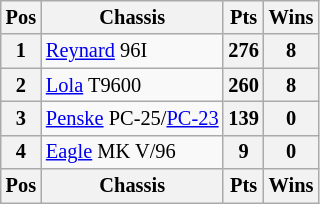<table class="wikitable" style="font-size: 85%;; text-align:center;">
<tr valign="top">
<th valign="middle">Pos</th>
<th valign="middle">Chassis</th>
<th valign="middle">Pts</th>
<th valign="middle">Wins</th>
</tr>
<tr>
<th>1</th>
<td align="left"> <a href='#'>Reynard</a> 96I</td>
<th>276</th>
<th>8</th>
</tr>
<tr>
<th>2</th>
<td align="left"> <a href='#'>Lola</a> T9600</td>
<th>260</th>
<th>8</th>
</tr>
<tr>
<th>3</th>
<td align="left"> <a href='#'>Penske</a> PC-25/<a href='#'>PC-23</a></td>
<th>139</th>
<th>0</th>
</tr>
<tr>
<th>4</th>
<td align="left"> <a href='#'>Eagle</a> MK V/96</td>
<th>9</th>
<th>0</th>
</tr>
<tr>
<th valign="middle">Pos</th>
<th valign="middle">Chassis</th>
<th valign="middle">Pts</th>
<th valign="middle">Wins</th>
</tr>
</table>
